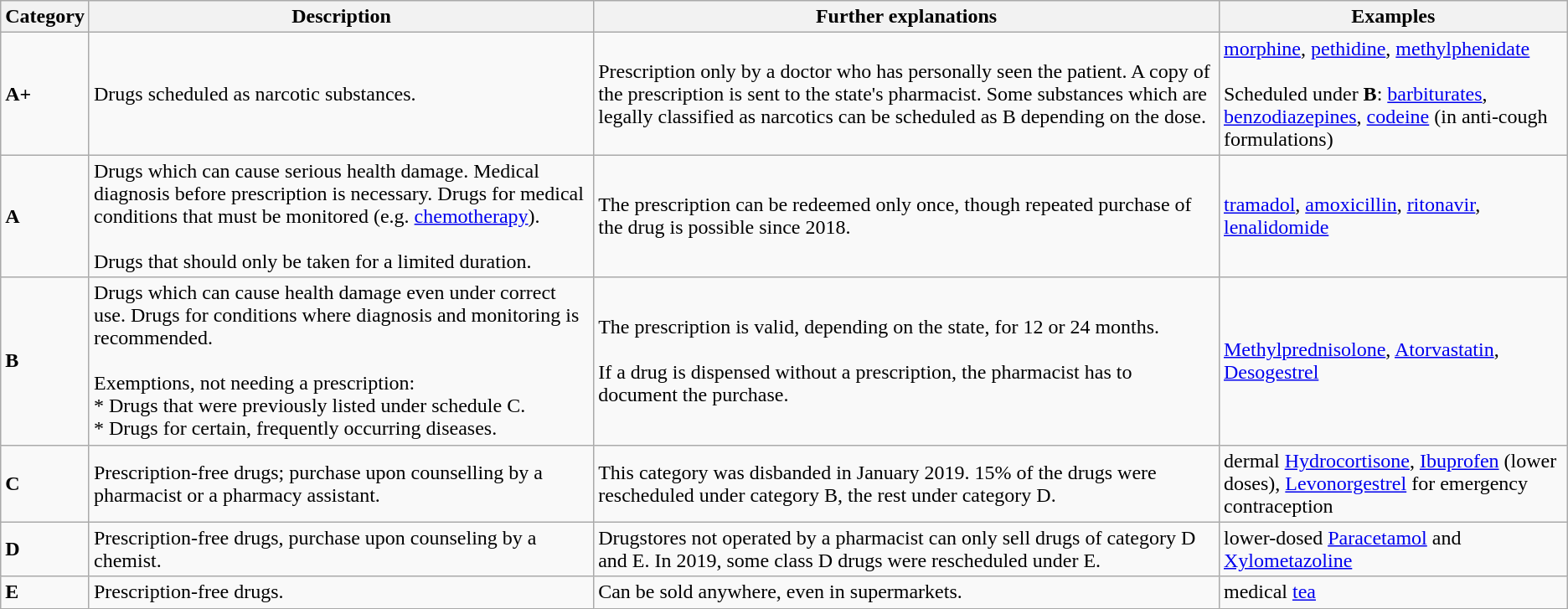<table class="wikitable">
<tr>
<th>Category</th>
<th>Description</th>
<th>Further explanations</th>
<th>Examples</th>
</tr>
<tr>
<td><strong>A+</strong></td>
<td>Drugs scheduled as narcotic substances.</td>
<td>Prescription only by a doctor who has personally seen the patient. A copy of the prescription is sent to the state's pharmacist. Some substances which are legally classified as narcotics can be scheduled as B depending on the dose.</td>
<td><a href='#'>morphine</a>, <a href='#'>pethidine</a>, <a href='#'>methylphenidate</a><br><br>Scheduled under <strong>B</strong>: <a href='#'>barbiturates</a>, <a href='#'>benzodiazepines</a>, <a href='#'>codeine</a> (in anti-cough formulations)</td>
</tr>
<tr>
<td><strong>A</strong></td>
<td>Drugs which can cause serious health damage. Medical diagnosis before prescription is necessary. Drugs for medical conditions that must be monitored (e.g. <a href='#'>chemotherapy</a>).<br><br>Drugs that should only be taken for a limited duration.</td>
<td>The prescription can be redeemed only once, though repeated purchase of the drug is possible since 2018.</td>
<td><a href='#'>tramadol</a>, <a href='#'>amoxicillin</a>, <a href='#'>ritonavir</a>, <a href='#'>lenalidomide</a></td>
</tr>
<tr>
<td><strong>B</strong></td>
<td>Drugs which can cause health damage even under correct use. Drugs for conditions where diagnosis and monitoring is recommended.<br><br>Exemptions, not needing a prescription:<br> * Drugs that were previously listed under schedule C.<br> * Drugs for certain, frequently occurring diseases.</td>
<td>The prescription is valid, depending on the state, for 12 or 24 months.<br><br>If a drug is dispensed without a prescription, the pharmacist has to document the purchase.</td>
<td><a href='#'>Methylprednisolone</a>, <a href='#'>Atorvastatin</a>, <a href='#'>Desogestrel</a></td>
</tr>
<tr>
<td><strong>C</strong></td>
<td>Prescription-free drugs; purchase upon counselling by a pharmacist or a pharmacy assistant.</td>
<td>This category was disbanded in January 2019. 15% of the drugs were rescheduled under category B, the rest under category D.</td>
<td>dermal <a href='#'>Hydrocortisone</a>, <a href='#'>Ibuprofen</a> (lower doses), <a href='#'>Levonorgestrel</a> for emergency contraception</td>
</tr>
<tr>
<td><strong>D</strong></td>
<td>Prescription-free drugs, purchase upon counseling by a chemist.</td>
<td>Drugstores not operated by a pharmacist can only sell drugs of category D and E. In 2019, some class D drugs were rescheduled under E.</td>
<td>lower-dosed <a href='#'>Paracetamol</a> and <a href='#'>Xylometazoline</a></td>
</tr>
<tr>
<td><strong>E</strong></td>
<td>Prescription-free drugs.</td>
<td>Can be sold anywhere, even in supermarkets.</td>
<td>medical <a href='#'>tea</a></td>
</tr>
</table>
